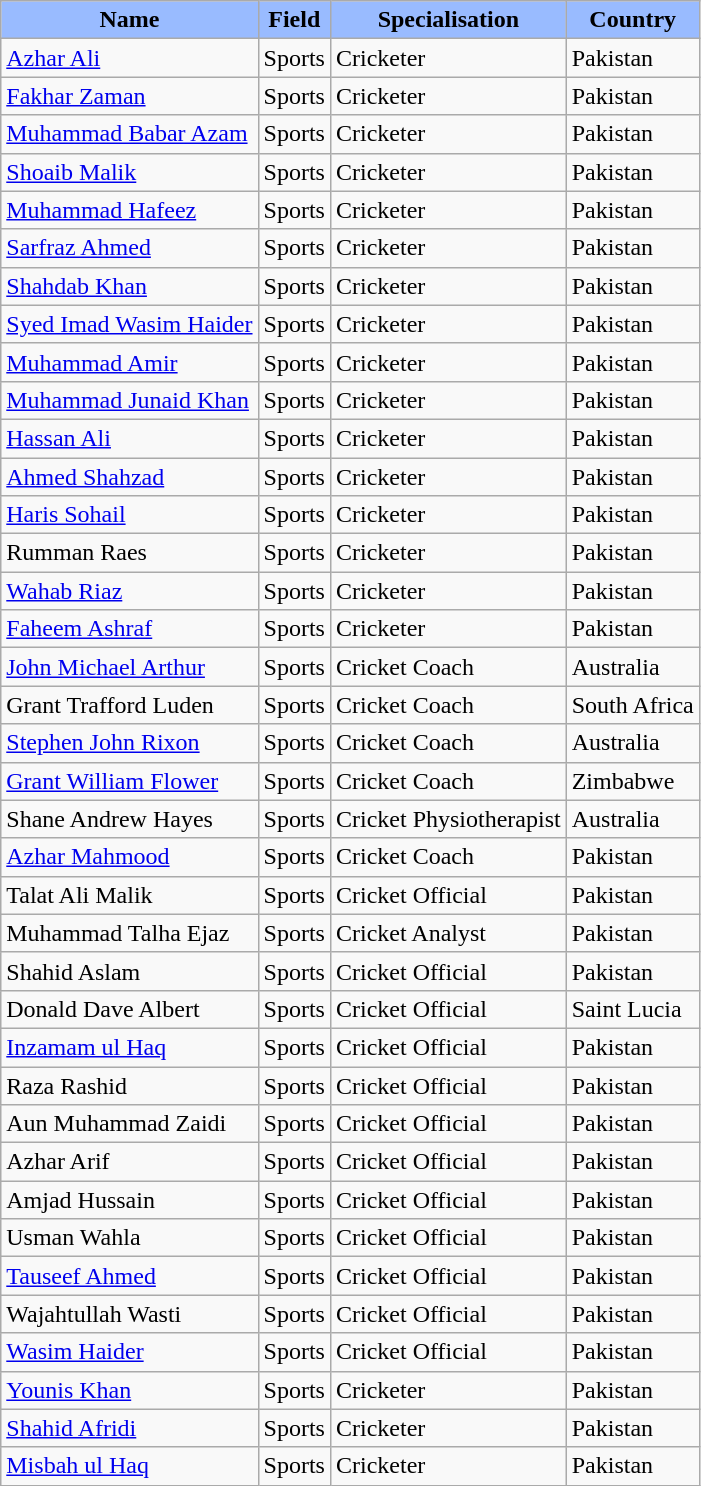<table class="wikitable">
<tr>
<th style="background:#9BF"><span>Name</span></th>
<th style="background:#9BF"><span>Field</span></th>
<th style="background:#9BF"><span>Specialisation</span></th>
<th style="background:#9BF"><span>Country</span></th>
</tr>
<tr>
<td><a href='#'>Azhar Ali</a></td>
<td>Sports</td>
<td>Cricketer</td>
<td>Pakistan</td>
</tr>
<tr>
<td><a href='#'>Fakhar Zaman</a></td>
<td>Sports</td>
<td>Cricketer</td>
<td>Pakistan</td>
</tr>
<tr>
<td><a href='#'>Muhammad Babar Azam</a></td>
<td>Sports</td>
<td>Cricketer</td>
<td>Pakistan</td>
</tr>
<tr>
<td><a href='#'>Shoaib Malik</a></td>
<td>Sports</td>
<td>Cricketer</td>
<td>Pakistan</td>
</tr>
<tr>
<td><a href='#'>Muhammad Hafeez</a></td>
<td>Sports</td>
<td>Cricketer</td>
<td>Pakistan</td>
</tr>
<tr>
<td><a href='#'>Sarfraz Ahmed</a></td>
<td>Sports</td>
<td>Cricketer</td>
<td>Pakistan</td>
</tr>
<tr>
<td><a href='#'>Shahdab Khan</a></td>
<td>Sports</td>
<td>Cricketer</td>
<td>Pakistan</td>
</tr>
<tr>
<td><a href='#'>Syed Imad Wasim Haider</a></td>
<td>Sports</td>
<td>Cricketer</td>
<td>Pakistan</td>
</tr>
<tr>
<td><a href='#'>Muhammad Amir</a></td>
<td>Sports</td>
<td>Cricketer</td>
<td>Pakistan</td>
</tr>
<tr>
<td><a href='#'>Muhammad Junaid Khan</a></td>
<td>Sports</td>
<td>Cricketer</td>
<td>Pakistan</td>
</tr>
<tr>
<td><a href='#'>Hassan Ali</a></td>
<td>Sports</td>
<td>Cricketer</td>
<td>Pakistan</td>
</tr>
<tr>
<td><a href='#'>Ahmed Shahzad</a></td>
<td>Sports</td>
<td>Cricketer</td>
<td>Pakistan</td>
</tr>
<tr>
<td><a href='#'>Haris Sohail</a></td>
<td>Sports</td>
<td>Cricketer</td>
<td>Pakistan</td>
</tr>
<tr>
<td>Rumman Raes</td>
<td>Sports</td>
<td>Cricketer</td>
<td>Pakistan</td>
</tr>
<tr>
<td><a href='#'>Wahab Riaz</a></td>
<td>Sports</td>
<td>Cricketer</td>
<td>Pakistan</td>
</tr>
<tr>
<td><a href='#'>Faheem Ashraf</a></td>
<td>Sports</td>
<td>Cricketer</td>
<td>Pakistan</td>
</tr>
<tr>
<td><a href='#'> John Michael Arthur</a></td>
<td>Sports</td>
<td>Cricket Coach</td>
<td>Australia</td>
</tr>
<tr>
<td>Grant Trafford Luden</td>
<td>Sports</td>
<td>Cricket Coach</td>
<td>South Africa</td>
</tr>
<tr>
<td><a href='#'>Stephen John Rixon</a></td>
<td>Sports</td>
<td>Cricket Coach</td>
<td>Australia</td>
</tr>
<tr>
<td><a href='#'>Grant William Flower</a></td>
<td>Sports</td>
<td>Cricket Coach</td>
<td>Zimbabwe</td>
</tr>
<tr>
<td>Shane Andrew Hayes</td>
<td>Sports</td>
<td>Cricket Physiotherapist</td>
<td>Australia</td>
</tr>
<tr>
<td><a href='#'>Azhar Mahmood</a></td>
<td>Sports</td>
<td>Cricket Coach</td>
<td>Pakistan</td>
</tr>
<tr>
<td>Talat Ali Malik</td>
<td>Sports</td>
<td>Cricket Official</td>
<td>Pakistan</td>
</tr>
<tr>
<td>Muhammad Talha Ejaz</td>
<td>Sports</td>
<td>Cricket Analyst</td>
<td>Pakistan</td>
</tr>
<tr>
<td>Shahid Aslam</td>
<td>Sports</td>
<td>Cricket Official</td>
<td>Pakistan</td>
</tr>
<tr>
<td>Donald Dave Albert</td>
<td>Sports</td>
<td>Cricket Official</td>
<td>Saint Lucia</td>
</tr>
<tr>
<td><a href='#'>Inzamam ul Haq</a></td>
<td>Sports</td>
<td>Cricket Official</td>
<td>Pakistan</td>
</tr>
<tr>
<td>Raza Rashid</td>
<td>Sports</td>
<td>Cricket Official</td>
<td>Pakistan</td>
</tr>
<tr>
<td>Aun Muhammad Zaidi</td>
<td>Sports</td>
<td>Cricket Official</td>
<td>Pakistan</td>
</tr>
<tr>
<td>Azhar Arif</td>
<td>Sports</td>
<td>Cricket Official</td>
<td>Pakistan</td>
</tr>
<tr>
<td>Amjad Hussain</td>
<td>Sports</td>
<td>Cricket Official</td>
<td>Pakistan</td>
</tr>
<tr>
<td>Usman Wahla</td>
<td>Sports</td>
<td>Cricket Official</td>
<td>Pakistan</td>
</tr>
<tr>
<td><a href='#'>Tauseef Ahmed</a></td>
<td>Sports</td>
<td>Cricket Official</td>
<td>Pakistan</td>
</tr>
<tr>
<td>Wajahtullah Wasti</td>
<td>Sports</td>
<td>Cricket Official</td>
<td>Pakistan</td>
</tr>
<tr>
<td><a href='#'>Wasim Haider</a></td>
<td>Sports</td>
<td>Cricket Official</td>
<td>Pakistan</td>
</tr>
<tr>
<td><a href='#'>Younis Khan</a></td>
<td>Sports</td>
<td>Cricketer</td>
<td>Pakistan</td>
</tr>
<tr>
<td><a href='#'>Shahid Afridi</a></td>
<td>Sports</td>
<td>Cricketer</td>
<td>Pakistan</td>
</tr>
<tr>
<td><a href='#'>Misbah ul Haq</a></td>
<td>Sports</td>
<td>Cricketer</td>
<td>Pakistan</td>
</tr>
</table>
